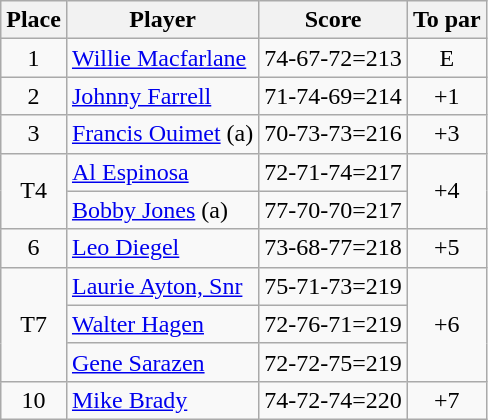<table class="wikitable">
<tr>
<th>Place</th>
<th>Player</th>
<th>Score</th>
<th>To par</th>
</tr>
<tr>
<td align=center>1</td>
<td> <a href='#'>Willie Macfarlane</a></td>
<td>74-67-72=213</td>
<td align=center>E</td>
</tr>
<tr>
<td align=center>2</td>
<td> <a href='#'>Johnny Farrell</a></td>
<td>71-74-69=214</td>
<td align=center>+1</td>
</tr>
<tr>
<td align=center>3</td>
<td> <a href='#'>Francis Ouimet</a> (a)</td>
<td>70-73-73=216</td>
<td align=center>+3</td>
</tr>
<tr>
<td rowspan=2 align=center>T4</td>
<td> <a href='#'>Al Espinosa</a></td>
<td>72-71-74=217</td>
<td rowspan=2 align=center>+4</td>
</tr>
<tr>
<td> <a href='#'>Bobby Jones</a> (a)</td>
<td>77-70-70=217</td>
</tr>
<tr>
<td align=center>6</td>
<td> <a href='#'>Leo Diegel</a></td>
<td>73-68-77=218</td>
<td align=center>+5</td>
</tr>
<tr>
<td rowspan=3 align=center>T7</td>
<td> <a href='#'>Laurie Ayton, Snr</a></td>
<td>75-71-73=219</td>
<td rowspan=3 align=center>+6</td>
</tr>
<tr>
<td> <a href='#'>Walter Hagen</a></td>
<td>72-76-71=219</td>
</tr>
<tr>
<td> <a href='#'>Gene Sarazen</a></td>
<td>72-72-75=219</td>
</tr>
<tr>
<td align=center>10</td>
<td> <a href='#'>Mike Brady</a></td>
<td>74-72-74=220</td>
<td align=center>+7</td>
</tr>
</table>
